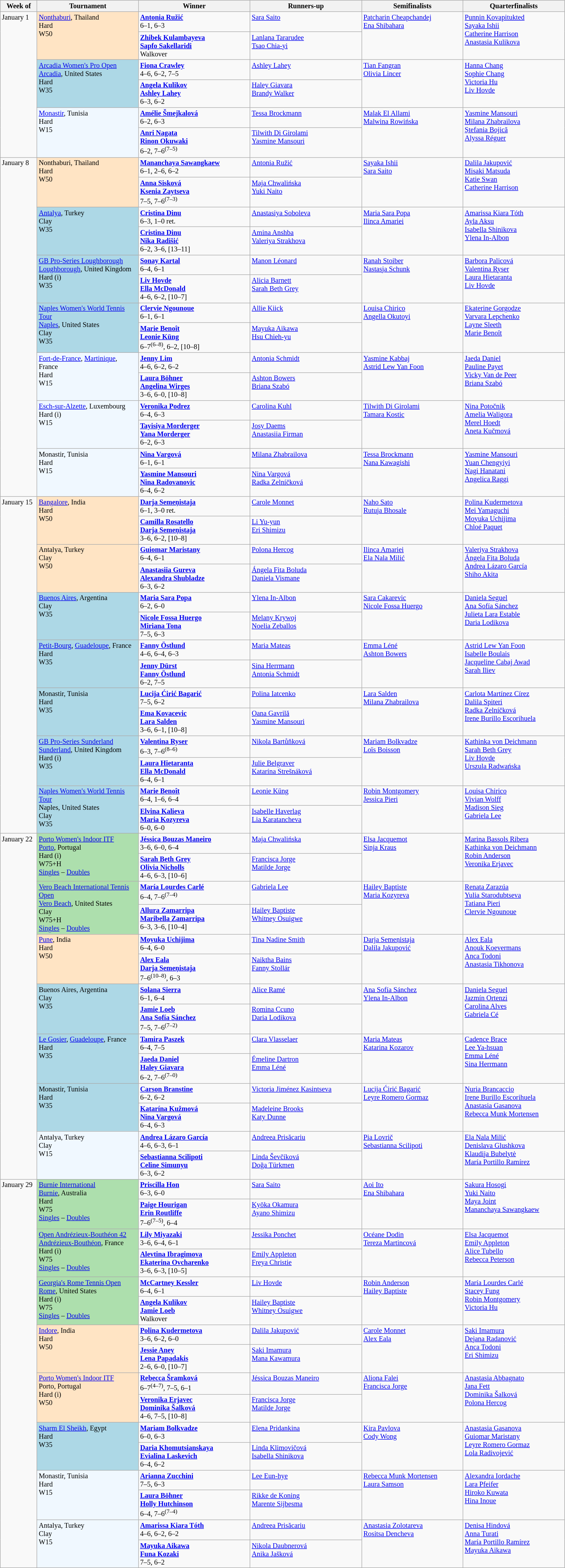<table class="wikitable" style="font-size:85%;">
<tr>
<th width="65">Week of</th>
<th style="width:190px;">Tournament</th>
<th style="width:210px;">Winner</th>
<th style="width:210px;">Runners-up</th>
<th style="width:190px;">Semifinalists</th>
<th style="width:190px;">Quarterfinalists</th>
</tr>
<tr style="vertical-align:top">
<td rowspan=6>January 1</td>
<td rowspan="2" style="background:#ffe4c4;"><a href='#'>Nonthaburi</a>, Thailand <br> Hard <br> W50 <br></td>
<td> <strong><a href='#'>Antonia Ružić</a></strong> <br> 6–1, 6–3</td>
<td> <a href='#'>Sara Saito</a></td>
<td rowspan=2> <a href='#'>Patcharin Cheapchandej</a> <br>  <a href='#'>Ena Shibahara</a></td>
<td rowspan=2> <a href='#'>Punnin Kovapitukted</a> <br>  <a href='#'>Sayaka Ishii</a> <br>  <a href='#'>Catherine Harrison</a> <br>  <a href='#'>Anastasia Kulikova</a></td>
</tr>
<tr style="vertical-align:top">
<td> <strong><a href='#'>Zhibek Kulambayeva</a> <br>  <a href='#'>Sapfo Sakellaridi</a></strong> <br> Walkover</td>
<td> <a href='#'>Lanlana Tararudee</a> <br>  <a href='#'>Tsao Chia-yi</a></td>
</tr>
<tr style="vertical-align:top">
<td rowspan="2" style="background:lightblue;"><a href='#'>Arcadia Women's Pro Open</a> <br> <a href='#'>Arcadia</a>, United States <br> Hard <br> W35 <br></td>
<td> <strong><a href='#'>Fiona Crawley</a></strong> <br> 4–6, 6–2, 7–5</td>
<td> <a href='#'>Ashley Lahey</a></td>
<td rowspan=2> <a href='#'>Tian Fangran</a> <br>  <a href='#'>Olivia Lincer</a></td>
<td rowspan=2> <a href='#'>Hanna Chang</a> <br>  <a href='#'>Sophie Chang</a> <br>  <a href='#'>Victoria Hu</a> <br>  <a href='#'>Liv Hovde</a></td>
</tr>
<tr style="vertical-align:top">
<td> <strong><a href='#'>Angela Kulikov</a> <br>  <a href='#'>Ashley Lahey</a></strong> <br> 6–3, 6–2</td>
<td> <a href='#'>Haley Giavara</a> <br>  <a href='#'>Brandy Walker</a></td>
</tr>
<tr style="vertical-align:top">
<td rowspan="2" style="background:#f0f8ff;"><a href='#'>Monastir</a>, Tunisia <br> Hard <br> W15 <br> </td>
<td> <strong><a href='#'>Amélie Šmejkalová</a></strong> <br> 6–2, 6–3</td>
<td> <a href='#'>Tessa Brockmann</a></td>
<td rowspan=2> <a href='#'>Malak El Allami</a> <br>  <a href='#'>Malwina Rowińska</a></td>
<td rowspan=2> <a href='#'>Yasmine Mansouri</a> <br>  <a href='#'>Milana Zhabrailova</a> <br>  <a href='#'>Ștefania Bojică</a> <br>  <a href='#'>Alyssa Réguer</a></td>
</tr>
<tr style="vertical-align:top">
<td> <strong><a href='#'>Anri Nagata</a> <br>  <a href='#'>Rinon Okuwaki</a></strong> <br> 6–2, 7–6<sup>(7–5)</sup></td>
<td> <a href='#'>Tilwith Di Girolami</a> <br>  <a href='#'>Yasmine Mansouri</a></td>
</tr>
<tr style="vertical-align:top">
<td rowspan=14>January 8</td>
<td rowspan="2" style="background:#ffe4c4;">Nonthaburi, Thailand <br> Hard <br> W50 <br></td>
<td> <strong><a href='#'>Mananchaya Sawangkaew</a></strong> <br> 6–1, 2–6, 6–2</td>
<td> <a href='#'>Antonia Ružić</a></td>
<td rowspan=2> <a href='#'>Sayaka Ishii</a> <br>  <a href='#'>Sara Saito</a></td>
<td rowspan=2> <a href='#'>Dalila Jakupović</a> <br>  <a href='#'>Misaki Matsuda</a> <br>  <a href='#'>Katie Swan</a> <br>  <a href='#'>Catherine Harrison</a></td>
</tr>
<tr style="vertical-align:top">
<td> <strong><a href='#'>Anna Sisková</a> <br>  <a href='#'>Ksenia Zaytseva</a></strong> <br> 7–5, 7–6<sup>(7–3)</sup></td>
<td> <a href='#'>Maja Chwalińska</a> <br>  <a href='#'>Yuki Naito</a></td>
</tr>
<tr style="vertical-align:top">
<td rowspan="2" style="background:lightblue;"><a href='#'>Antalya</a>, Turkey <br> Clay <br> W35 <br></td>
<td> <strong><a href='#'>Cristina Dinu</a></strong> <br> 6–3, 1–0 ret.</td>
<td> <a href='#'>Anastasiya Soboleva</a></td>
<td rowspan=2> <a href='#'>Maria Sara Popa</a> <br>  <a href='#'>Ilinca Amariei</a></td>
<td rowspan=2> <a href='#'>Amarissa Kiara Tóth</a>  <br>  <a href='#'>Ayla Aksu</a><br>   <a href='#'>Isabella Shinikova</a><br>  <a href='#'>Ylena In-Albon</a></td>
</tr>
<tr style="vertical-align:top">
<td> <strong><a href='#'>Cristina Dinu</a> <br>  <a href='#'>Nika Radišić</a></strong> <br> 6–2, 3–6, [13–11]</td>
<td> <a href='#'>Amina Anshba</a> <br>  <a href='#'>Valeriya Strakhova</a></td>
</tr>
<tr style="vertical-align:top">
<td rowspan="2" style="background:lightblue;"><a href='#'>GB Pro-Series Loughborough</a> <br> <a href='#'>Loughborough</a>, United Kingdom <br> Hard (i) <br> W35 <br></td>
<td> <strong><a href='#'>Sonay Kartal</a></strong> <br> 6–4, 6–1</td>
<td> <a href='#'>Manon Léonard</a></td>
<td rowspan=2> <a href='#'>Ranah Stoiber</a> <br>  <a href='#'>Nastasja Schunk</a></td>
<td rowspan=2> <a href='#'>Barbora Palicová</a> <br>  <a href='#'>Valentina Ryser</a> <br>  <a href='#'>Laura Hietaranta</a> <br>  <a href='#'>Liv Hovde</a></td>
</tr>
<tr style="vertical-align:top">
<td> <strong><a href='#'>Liv Hovde</a> <br>  <a href='#'>Ella McDonald</a></strong> <br> 4–6, 6–2, [10–7]</td>
<td> <a href='#'>Alicia Barnett</a> <br>  <a href='#'>Sarah Beth Grey</a></td>
</tr>
<tr style="vertical-align:top">
<td rowspan="2" style="background:lightblue;"><a href='#'>Naples Women's World Tennis Tour</a> <br> <a href='#'>Naples</a>, United States <br> Clay <br> W35 <br></td>
<td> <strong><a href='#'>Clervie Ngounoue</a></strong> <br> 6–1, 6–1</td>
<td> <a href='#'>Allie Kiick</a></td>
<td rowspan=2> <a href='#'>Louisa Chirico</a>  <br>  <a href='#'>Angella Okutoyi</a></td>
<td rowspan=2> <a href='#'>Ekaterine Gorgodze</a> <br>  <a href='#'>Varvara Lepchenko</a> <br>  <a href='#'>Layne Sleeth</a> <br>  <a href='#'>Marie Benoît</a></td>
</tr>
<tr style="vertical-align:top">
<td> <strong><a href='#'>Marie Benoît</a> <br>  <a href='#'>Leonie Küng</a></strong> <br> 6–7<sup>(6–8)</sup>, 6–2, [10–8]</td>
<td> <a href='#'>Mayuka Aikawa</a> <br>  <a href='#'>Hsu Chieh-yu</a></td>
</tr>
<tr style="vertical-align:top">
<td rowspan="2" style="background:#f0f8ff;"><a href='#'>Fort-de-France</a>, <a href='#'>Martinique</a>, France <br> Hard <br> W15 <br> </td>
<td> <strong><a href='#'>Jenny Lim</a></strong> <br> 4–6, 6–2, 6–2</td>
<td> <a href='#'>Antonia Schmidt</a></td>
<td rowspan=2> <a href='#'>Yasmine Kabbaj</a> <br>  <a href='#'>Astrid Lew Yan Foon</a></td>
<td rowspan=2> <a href='#'>Jaeda Daniel</a> <br>  <a href='#'>Pauline Payet</a> <br>  <a href='#'>Vicky Van de Peer</a> <br>  <a href='#'>Briana Szabó</a></td>
</tr>
<tr style="vertical-align:top">
<td> <strong><a href='#'>Laura Böhner</a> <br>  <a href='#'>Angelina Wirges</a></strong> <br> 3–6, 6–0, [10–8]</td>
<td> <a href='#'>Ashton Bowers</a> <br>  <a href='#'>Briana Szabó</a></td>
</tr>
<tr style="vertical-align:top">
<td rowspan="2" style="background:#f0f8ff;"><a href='#'>Esch-sur-Alzette</a>, Luxembourg <br> Hard (i) <br> W15 <br> </td>
<td> <strong><a href='#'>Veronika Podrez</a></strong> <br> 6–4, 6–3</td>
<td> <a href='#'>Carolina Kuhl</a></td>
<td rowspan=2> <a href='#'>Tilwith Di Girolami</a> <br>  <a href='#'>Tamara Kostic</a></td>
<td rowspan=2> <a href='#'>Nina Potočnik</a> <br>  <a href='#'>Amelia Waligora</a> <br>  <a href='#'>Merel Hoedt</a>  <br>  <a href='#'>Aneta Kučmová</a></td>
</tr>
<tr style="vertical-align:top">
<td> <strong><a href='#'>Tayisiya Morderger</a> <br>  <a href='#'>Yana Morderger</a></strong> <br> 6–2, 6–3</td>
<td> <a href='#'>Josy Daems</a> <br>  <a href='#'>Anastasiia Firman</a></td>
</tr>
<tr style="vertical-align:top">
<td rowspan="2" style="background:#f0f8ff;">Monastir, Tunisia <br> Hard <br> W15 <br> </td>
<td> <strong><a href='#'>Nina Vargová</a></strong> <br> 6–1, 6–1</td>
<td> <a href='#'>Milana Zhabrailova</a></td>
<td rowspan=2> <a href='#'>Tessa Brockmann</a>   <br>  <a href='#'>Nana Kawagishi</a></td>
<td rowspan=2> <a href='#'>Yasmine Mansouri</a> <br>  <a href='#'>Yuan Chengyiyi</a> <br>  <a href='#'>Nagi Hanatani</a> <br>  <a href='#'>Angelica Raggi</a></td>
</tr>
<tr style="vertical-align:top">
<td> <strong><a href='#'>Yasmine Mansouri</a> <br>  <a href='#'>Nina Radovanovic</a></strong> <br> 6–4, 6–2</td>
<td> <a href='#'>Nina Vargová</a> <br>  <a href='#'>Radka Zelníčková</a></td>
</tr>
<tr style="vertical-align:top">
<td rowspan=14>January 15</td>
<td rowspan="2" style="background:#ffe4c4;"><a href='#'>Bangalore</a>, India <br> Hard <br> W50 <br></td>
<td> <strong><a href='#'>Darja Semeņistaja</a></strong> <br> 6–1, 3–0 ret.</td>
<td> <a href='#'>Carole Monnet</a></td>
<td rowspan=2> <a href='#'>Naho Sato</a> <br>  <a href='#'>Rutuja Bhosale</a></td>
<td rowspan=2> <a href='#'>Polina Kudermetova</a> <br>  <a href='#'>Mei Yamaguchi</a> <br>  <a href='#'>Moyuka Uchijima</a> <br>  <a href='#'>Chloé Paquet</a></td>
</tr>
<tr style="vertical-align:top">
<td> <strong><a href='#'>Camilla Rosatello</a> <br>  <a href='#'>Darja Semeņistaja</a></strong> <br> 3–6, 6–2, [10–8]</td>
<td> <a href='#'>Li Yu-yun</a> <br>  <a href='#'>Eri Shimizu</a></td>
</tr>
<tr style="vertical-align:top">
<td rowspan="2" style="background:#ffe4c4;">Antalya, Turkey <br> Clay <br> W50 <br></td>
<td> <strong><a href='#'>Guiomar Maristany</a></strong> <br> 6–4, 6–1</td>
<td> <a href='#'>Polona Hercog</a></td>
<td rowspan=2> <a href='#'>Ilinca Amariei</a> <br>  <a href='#'>Ela Nala Milić</a></td>
<td rowspan=2> <a href='#'>Valeriya Strakhova</a> <br>  <a href='#'>Ángela Fita Boluda</a> <br>  <a href='#'>Andrea Lázaro García</a> <br>  <a href='#'>Shiho Akita</a></td>
</tr>
<tr style="vertical-align:top">
<td> <strong><a href='#'>Anastasiia Gureva</a> <br>  <a href='#'>Alexandra Shubladze</a></strong> <br> 6–3, 6–2</td>
<td> <a href='#'>Ángela Fita Boluda</a> <br>  <a href='#'>Daniela Vismane</a></td>
</tr>
<tr style="vertical-align:top">
<td rowspan="2" style="background:lightblue;"><a href='#'>Buenos Aires</a>, Argentina <br> Clay <br> W35 <br></td>
<td> <strong><a href='#'>Maria Sara Popa</a></strong> <br> 6–2, 6–0</td>
<td> <a href='#'>Ylena In-Albon</a></td>
<td rowspan=2> <a href='#'>Sara Cakarevic</a> <br>  <a href='#'>Nicole Fossa Huergo</a></td>
<td rowspan=2> <a href='#'>Daniela Seguel</a> <br>  <a href='#'>Ana Sofía Sánchez</a> <br>  <a href='#'>Julieta Lara Estable</a> <br>  <a href='#'>Daria Lodikova</a></td>
</tr>
<tr style="vertical-align:top">
<td> <strong><a href='#'>Nicole Fossa Huergo</a> <br>  <a href='#'>Miriana Tona</a></strong> <br> 7–5, 6–3</td>
<td> <a href='#'>Melany Krywoj</a> <br>  <a href='#'>Noelia Zeballos</a></td>
</tr>
<tr style="vertical-align:top">
<td rowspan="2" style="background:lightblue;"><a href='#'>Petit-Bourg</a>, <a href='#'>Guadeloupe</a>, France <br> Hard <br> W35 <br></td>
<td> <strong><a href='#'>Fanny Östlund</a></strong> <br> 4–6, 6–4, 6–3</td>
<td> <a href='#'>Maria Mateas</a></td>
<td rowspan=2> <a href='#'>Emma Léné</a> <br>  <a href='#'>Ashton Bowers</a></td>
<td rowspan=2> <a href='#'>Astrid Lew Yan Foon</a> <br>  <a href='#'>Isabelle Boulais</a> <br>  <a href='#'>Jacqueline Cabaj Awad</a> <br>  <a href='#'>Sarah Iliev</a></td>
</tr>
<tr style="vertical-align:top">
<td> <strong><a href='#'>Jenny Dürst</a> <br>  <a href='#'>Fanny Östlund</a></strong> <br> 6–2, 7–5</td>
<td> <a href='#'>Sina Herrmann</a> <br>  <a href='#'>Antonia Schmidt</a></td>
</tr>
<tr style="vertical-align:top">
<td rowspan="2" style="background:lightblue;">Monastir, Tunisia <br> Hard <br> W35 <br></td>
<td> <strong><a href='#'>Lucija Ćirić Bagarić</a></strong> <br> 7–5, 6–2</td>
<td> <a href='#'>Polina Iatcenko</a></td>
<td rowspan=2> <a href='#'>Lara Salden</a> <br>  <a href='#'>Milana Zhabrailova</a></td>
<td rowspan=2> <a href='#'>Carlota Martínez Círez</a> <br>  <a href='#'>Dalila Spiteri</a> <br>  <a href='#'>Radka Zelníčková</a> <br>  <a href='#'>Irene Burillo Escorihuela</a></td>
</tr>
<tr style="vertical-align:top">
<td> <strong><a href='#'>Ema Kovacevic</a> <br>  <a href='#'>Lara Salden</a></strong> <br> 3–6, 6–1, [10–8]</td>
<td> <a href='#'>Oana Gavrilă</a> <br>  <a href='#'>Yasmine Mansouri</a></td>
</tr>
<tr style="vertical-align:top">
<td rowspan="2" style="background:lightblue;"><a href='#'>GB Pro-Series Sunderland</a> <br> <a href='#'>Sunderland</a>, United Kingdom <br> Hard (i) <br> W35 <br></td>
<td> <strong><a href='#'>Valentina Ryser</a></strong> <br> 6–3, 7–6<sup>(8–6)</sup></td>
<td> <a href='#'>Nikola Bartůňková</a></td>
<td rowspan=2> <a href='#'>Mariam Bolkvadze</a> <br>  <a href='#'>Loïs Boisson</a></td>
<td rowspan=2> <a href='#'>Kathinka von Deichmann</a> <br>  <a href='#'>Sarah Beth Grey</a> <br>  <a href='#'>Liv Hovde</a> <br>  <a href='#'>Urszula Radwańska</a></td>
</tr>
<tr style="vertical-align:top">
<td><strong> <a href='#'>Laura Hietaranta</a> <br>  <a href='#'>Ella McDonald</a></strong> <br> 6–4, 6–1</td>
<td> <a href='#'>Julie Belgraver</a> <br>  <a href='#'>Katarína Strešnáková</a></td>
</tr>
<tr style="vertical-align:top">
<td rowspan="2" style="background:lightblue;"><a href='#'>Naples Women's World Tennis Tour</a> <br> Naples, United States <br> Clay <br> W35 <br></td>
<td> <strong><a href='#'>Marie Benoît</a></strong> <br> 6–4, 1–6, 6–4</td>
<td> <a href='#'>Leonie Küng</a></td>
<td rowspan=2> <a href='#'>Robin Montgomery</a> <br>  <a href='#'>Jessica Pieri</a></td>
<td rowspan=2> <a href='#'>Louisa Chirico</a> <br>  <a href='#'>Vivian Wolff</a> <br>  <a href='#'>Madison Sieg</a> <br>  <a href='#'>Gabriela Lee</a></td>
</tr>
<tr style="vertical-align:top">
<td><strong> <a href='#'>Elvina Kalieva</a> <br>  <a href='#'>Maria Kozyreva</a></strong> <br> 6–0, 6–0</td>
<td> <a href='#'>Isabelle Haverlag</a> <br>  <a href='#'>Lia Karatancheva</a></td>
</tr>
<tr style="vertical-align:top">
<td rowspan=14>January 22</td>
<td rowspan="2" style="background:#addfad;"><a href='#'>Porto Women's Indoor ITF</a> <br> <a href='#'>Porto</a>, Portugal <br> Hard (i) <br> W75+H <br> <a href='#'>Singles</a> – <a href='#'>Doubles</a></td>
<td> <strong><a href='#'>Jéssica Bouzas Maneiro</a></strong> <br> 3–6, 6–0, 6–4</td>
<td> <a href='#'>Maja Chwalińska</a></td>
<td rowspan=2> <a href='#'>Elsa Jacquemot</a> <br>  <a href='#'>Sinja Kraus</a></td>
<td rowspan=2> <a href='#'>Marina Bassols Ribera</a> <br>  <a href='#'>Kathinka von Deichmann</a> <br>  <a href='#'>Robin Anderson</a> <br>  <a href='#'>Veronika Erjavec</a></td>
</tr>
<tr style="vertical-align:top">
<td> <strong><a href='#'>Sarah Beth Grey</a> <br>  <a href='#'>Olivia Nicholls</a></strong> <br> 4–6, 6–3, [10–6]</td>
<td> <a href='#'>Francisca Jorge</a> <br>  <a href='#'>Matilde Jorge</a></td>
</tr>
<tr style="vertical-align:top">
<td rowspan="2" style="background:#addfad;"><a href='#'>Vero Beach International Tennis Open</a> <br> <a href='#'>Vero Beach</a>, United States <br> Clay <br> W75+H <br> <a href='#'>Singles</a> – <a href='#'>Doubles</a></td>
<td> <strong><a href='#'>María Lourdes Carlé</a></strong> <br> 6–4, 7–6<sup>(7–4)</sup></td>
<td> <a href='#'>Gabriela Lee</a></td>
<td rowspan=2> <a href='#'>Hailey Baptiste</a>  <br>  <a href='#'>Maria Kozyreva</a></td>
<td rowspan=2> <a href='#'>Renata Zarazúa</a> <br>  <a href='#'>Yulia Starodubtseva</a> <br>  <a href='#'>Tatiana Pieri</a> <br>  <a href='#'>Clervie Ngounoue</a></td>
</tr>
<tr style="vertical-align:top">
<td> <strong><a href='#'>Allura Zamarripa</a> <br>  <a href='#'>Maribella Zamarripa</a></strong> <br> 6–3, 3–6, [10–4]</td>
<td> <a href='#'>Hailey Baptiste</a> <br>  <a href='#'>Whitney Osuigwe</a></td>
</tr>
<tr style="vertical-align:top">
<td rowspan="2" style="background:#ffe4c4;"><a href='#'>Pune</a>, India <br> Hard <br> W50 <br></td>
<td> <strong><a href='#'>Moyuka Uchijima</a></strong> <br> 6–4, 6–0</td>
<td> <a href='#'>Tina Nadine Smith</a></td>
<td rowspan=2> <a href='#'>Darja Semeņistaja</a> <br>  <a href='#'>Dalila Jakupović</a></td>
<td rowspan=2> <a href='#'>Alex Eala</a> <br>  <a href='#'>Anouk Koevermans</a> <br>  <a href='#'>Anca Todoni</a> <br>  <a href='#'>Anastasia Tikhonova</a></td>
</tr>
<tr style="vertical-align:top">
<td> <strong><a href='#'>Alex Eala</a> <br>  <a href='#'>Darja Semeņistaja</a></strong> <br> 7–6<sup>(10–8)</sup>, 6–3</td>
<td> <a href='#'>Naiktha Bains</a> <br>  <a href='#'>Fanny Stollár</a></td>
</tr>
<tr style="vertical-align:top">
<td rowspan="2" style="background:lightblue;">Buenos Aires, Argentina <br> Clay <br> W35 <br></td>
<td> <strong><a href='#'>Solana Sierra</a></strong> <br> 6–1, 6–4</td>
<td> <a href='#'>Alice Ramé</a></td>
<td rowspan=2> <a href='#'>Ana Sofía Sánchez</a> <br>  <a href='#'>Ylena In-Albon</a></td>
<td rowspan=2> <a href='#'>Daniela Seguel</a> <br>  <a href='#'>Jazmín Ortenzi</a> <br>  <a href='#'>Carolina Alves</a> <br>  <a href='#'>Gabriela Cé</a></td>
</tr>
<tr style="vertical-align:top">
<td> <strong><a href='#'>Jamie Loeb</a> <br>  <a href='#'>Ana Sofía Sánchez</a></strong> <br> 7–5, 7–6<sup>(7–2)</sup></td>
<td> <a href='#'>Romina Ccuno</a> <br>  <a href='#'>Daria Lodikova</a></td>
</tr>
<tr style="vertical-align:top">
<td rowspan="2" style="background:lightblue;"><a href='#'>Le Gosier</a>, <a href='#'>Guadeloupe</a>, France <br> Hard <br> W35 <br></td>
<td> <strong><a href='#'>Tamira Paszek</a></strong> <br> 6–4, 7–5</td>
<td> <a href='#'>Clara Vlasselaer</a></td>
<td rowspan=2> <a href='#'>Maria Mateas</a> <br>  <a href='#'>Katarina Kozarov</a></td>
<td rowspan=2> <a href='#'>Cadence Brace</a> <br>  <a href='#'>Lee Ya-hsuan</a> <br>  <a href='#'>Emma Léné</a> <br>  <a href='#'>Sina Herrmann</a></td>
</tr>
<tr style="vertical-align:top">
<td> <strong><a href='#'>Jaeda Daniel</a> <br>  <a href='#'>Haley Giavara</a></strong> <br> 6–2, 7–6<sup>(7–0)</sup></td>
<td> <a href='#'>Émeline Dartron</a> <br>  <a href='#'>Emma Léné</a></td>
</tr>
<tr style="vertical-align:top">
<td rowspan="2" style="background:lightblue;">Monastir, Tunisia <br> Hard <br> W35 <br></td>
<td> <strong><a href='#'>Carson Branstine</a></strong> <br> 6–2, 6–2</td>
<td> <a href='#'>Victoria Jiménez Kasintseva</a></td>
<td rowspan=2> <a href='#'>Lucija Ćirić Bagarić</a> <br>  <a href='#'>Leyre Romero Gormaz</a></td>
<td rowspan=2> <a href='#'>Nuria Brancaccio</a> <br>  <a href='#'>Irene Burillo Escorihuela</a> <br>  <a href='#'>Anastasia Gasanova</a> <br>  <a href='#'>Rebecca Munk Mortensen</a></td>
</tr>
<tr style="vertical-align:top">
<td><strong> <a href='#'>Katarína Kužmová</a> <br>  <a href='#'>Nina Vargová</a></strong> <br> 6–4, 6–3</td>
<td> <a href='#'>Madeleine Brooks</a> <br>  <a href='#'>Katy Dunne</a></td>
</tr>
<tr style="vertical-align:top">
<td rowspan="2" style="background:#f0f8ff;">Antalya, Turkey <br> Clay <br> W15 <br></td>
<td> <strong><a href='#'>Andrea Lázaro García</a></strong> <br> 4–6, 6–3, 6–1</td>
<td> <a href='#'>Andreea Prisăcariu</a></td>
<td rowspan=2> <a href='#'>Pia Lovrič</a> <br>  <a href='#'>Sebastianna Scilipoti</a></td>
<td rowspan=2> <a href='#'>Ela Nala Milić</a> <br>  <a href='#'>Denislava Glushkova</a> <br>  <a href='#'>Klaudija Bubelytė</a> <br>  <a href='#'>María Portillo Ramírez</a></td>
</tr>
<tr style="vertical-align:top">
<td> <strong><a href='#'>Sebastianna Scilipoti</a> <br>  <a href='#'>Celine Simunyu</a></strong> <br> 6–3, 6–2</td>
<td> <a href='#'>Linda Ševčíková</a> <br>  <a href='#'>Doğa Türkmen</a></td>
</tr>
<tr style="vertical-align:top">
<td rowspan=16>January 29</td>
<td rowspan="2" style="background:#addfad;"><a href='#'>Burnie International</a> <br> <a href='#'>Burnie</a>, Australia <br> Hard <br> W75 <br> <a href='#'>Singles</a> – <a href='#'>Doubles</a></td>
<td> <strong><a href='#'>Priscilla Hon</a></strong> <br> 6–3, 6–0</td>
<td> <a href='#'>Sara Saito</a></td>
<td rowspan=2> <a href='#'>Aoi Ito</a> <br>  <a href='#'>Ena Shibahara</a></td>
<td rowspan=2> <a href='#'>Sakura Hosogi</a> <br>  <a href='#'>Yuki Naito</a> <br>  <a href='#'>Maya Joint</a> <br>  <a href='#'>Mananchaya Sawangkaew</a></td>
</tr>
<tr style="vertical-align:top">
<td> <strong><a href='#'>Paige Hourigan</a> <br>  <a href='#'>Erin Routliffe</a></strong> <br> 7–6<sup>(7–5)</sup>, 6–4</td>
<td> <a href='#'>Kyōka Okamura</a> <br>  <a href='#'>Ayano Shimizu</a></td>
</tr>
<tr style="vertical-align:top">
<td rowspan="2" style="background:#addfad;"><a href='#'>Open Andrézieux-Bouthéon 42</a> <br> <a href='#'>Andrézieux-Bouthéon</a>, France <br> Hard (i) <br> W75 <br><a href='#'>Singles</a> – <a href='#'>Doubles</a></td>
<td><strong> <a href='#'>Lily Miyazaki</a></strong> <br> 3–6, 6–4, 6–1</td>
<td> <a href='#'>Jessika Ponchet</a></td>
<td rowspan=2> <a href='#'>Océane Dodin</a> <br>  <a href='#'>Tereza Martincová</a></td>
<td rowspan=2> <a href='#'>Elsa Jacquemot</a> <br>  <a href='#'>Emily Appleton</a> <br>  <a href='#'>Alice Tubello</a> <br>  <a href='#'>Rebecca Peterson</a></td>
</tr>
<tr style="vertical-align:top">
<td><strong> <a href='#'>Alevtina Ibragimova</a> <br>  <a href='#'>Ekaterina Ovcharenko</a></strong> <br>  3–6, 6–3, [10–5]</td>
<td> <a href='#'>Emily Appleton</a> <br>  <a href='#'>Freya Christie</a></td>
</tr>
<tr style="vertical-align:top">
<td rowspan="2" style="background:#addfad;"><a href='#'>Georgia's Rome Tennis Open</a> <br> <a href='#'>Rome</a>, United States <br> Hard (i) <br> W75 <br> <a href='#'>Singles</a> – <a href='#'>Doubles</a></td>
<td> <strong><a href='#'>McCartney Kessler</a></strong> <br> 6–4, 6–1</td>
<td> <a href='#'>Liv Hovde</a></td>
<td rowspan=2> <a href='#'>Robin Anderson</a> <br>  <a href='#'>Hailey Baptiste</a></td>
<td rowspan=2> <a href='#'>María Lourdes Carlé</a> <br>  <a href='#'>Stacey Fung</a> <br>  <a href='#'>Robin Montgomery</a> <br>  <a href='#'>Victoria Hu</a></td>
</tr>
<tr style="vertical-align:top">
<td> <strong><a href='#'>Angela Kulikov</a> <br>  <a href='#'>Jamie Loeb</a></strong> <br> Walkover</td>
<td> <a href='#'>Hailey Baptiste</a> <br>  <a href='#'>Whitney Osuigwe</a></td>
</tr>
<tr style="vertical-align:top">
<td rowspan="2" style="background:#ffe4c4;"><a href='#'>Indore</a>, India <br> Hard <br> W50 <br></td>
<td> <strong><a href='#'>Polina Kudermetova</a></strong> <br> 3–6, 6–2, 6–0</td>
<td> <a href='#'>Dalila Jakupović</a></td>
<td rowspan=2> <a href='#'>Carole Monnet</a> <br>  <a href='#'>Alex Eala</a></td>
<td rowspan=2> <a href='#'>Saki Imamura</a> <br>  <a href='#'>Dejana Radanović</a> <br>  <a href='#'>Anca Todoni</a> <br>  <a href='#'>Eri Shimizu</a></td>
</tr>
<tr style="vertical-align:top">
<td><strong> <a href='#'>Jessie Aney</a> <br>  <a href='#'>Lena Papadakis</a></strong> <br> 2–6, 6–0, [10–7]</td>
<td> <a href='#'>Saki Imamura</a> <br>  <a href='#'>Mana Kawamura</a></td>
</tr>
<tr style="vertical-align:top">
<td rowspan="2" style="background:#ffe4c4;"><a href='#'>Porto Women's Indoor ITF</a> <br> Porto, Portugal <br> Hard (i) <br> W50 <br></td>
<td><strong> <a href='#'>Rebecca Šramková</a></strong> <br> 6–7<sup>(4–7)</sup>, 7–5, 6–1</td>
<td> <a href='#'>Jéssica Bouzas Maneiro</a></td>
<td rowspan=2> <a href='#'>Aliona Falei</a>  <br>  <a href='#'>Francisca Jorge</a></td>
<td rowspan=2> <a href='#'>Anastasia Abbagnato</a> <br>  <a href='#'>Jana Fett</a> <br>  <a href='#'>Dominika Šalková</a> <br>  <a href='#'>Polona Hercog</a></td>
</tr>
<tr style="vertical-align:top">
<td><strong> <a href='#'>Veronika Erjavec</a> <br>  <a href='#'>Dominika Šalková</a></strong> <br> 4–6, 7–5, [10–8]</td>
<td> <a href='#'>Francisca Jorge</a> <br>  <a href='#'>Matilde Jorge</a></td>
</tr>
<tr style="vertical-align:top">
<td rowspan="2" style="background:lightblue;"><a href='#'>Sharm El Sheikh</a>, Egypt <br> Hard <br> W35 <br></td>
<td><strong> <a href='#'>Mariam Bolkvadze</a></strong> <br> 6–0, 6–3</td>
<td> <a href='#'>Elena Pridankina</a></td>
<td rowspan=2> <a href='#'>Kira Pavlova</a>  <br>  <a href='#'>Cody Wong</a></td>
<td rowspan=2> <a href='#'>Anastasia Gasanova</a> <br>  <a href='#'>Guiomar Maristany</a> <br> <a href='#'>Leyre Romero Gormaz</a> <br>  <a href='#'>Lola Radivojević</a></td>
</tr>
<tr style="vertical-align:top">
<td><strong> <a href='#'>Daria Khomutsianskaya</a> <br>  <a href='#'>Evialina Laskevich</a></strong> <br> 6–4, 6–2</td>
<td> <a href='#'>Linda Klimovičová</a> <br>  <a href='#'>Isabella Shinikova</a></td>
</tr>
<tr style="vertical-align:top">
<td rowspan="2" style="background:#f0f8ff;">Monastir, Tunisia <br> Hard <br> W15 <br></td>
<td><strong> <a href='#'>Arianna Zucchini</a></strong> <br> 7–5, 6–3</td>
<td> <a href='#'>Lee Eun-hye</a></td>
<td rowspan=2> <a href='#'>Rebecca Munk Mortensen</a>  <br>  <a href='#'>Laura Samson</a></td>
<td rowspan=2> <a href='#'>Alexandra Iordache</a> <br>  <a href='#'>Lara Pfeifer</a> <br>  <a href='#'>Hiroko Kuwata</a> <br>  <a href='#'>Hina Inoue</a></td>
</tr>
<tr style="vertical-align:top">
<td><strong> <a href='#'>Laura Böhner</a> <br>  <a href='#'>Holly Hutchinson</a></strong> <br> 6–4, 7–6<sup>(7–4)</sup></td>
<td> <a href='#'>Rikke de Koning</a> <br>  <a href='#'>Marente Sijbesma</a></td>
</tr>
<tr style="vertical-align:top">
<td rowspan="2" style="background:#f0f8ff;">Antalya, Turkey <br> Clay <br> W15 <br></td>
<td><strong> <a href='#'>Amarissa Kiara Tóth</a></strong> <br> 4–6, 6–2, 6–2</td>
<td> <a href='#'>Andreea Prisăcariu</a></td>
<td rowspan=2> <a href='#'>Anastasia Zolotareva</a> <br>  <a href='#'>Rositsa Dencheva</a></td>
<td rowspan=2> <a href='#'>Denisa Hindová</a> <br>  <a href='#'>Anna Turati</a> <br>  <a href='#'>María Portillo Ramírez</a> <br>  <a href='#'>Mayuka Aikawa</a></td>
</tr>
<tr style="vertical-align:top">
<td><strong> <a href='#'>Mayuka Aikawa</a> <br>  <a href='#'>Funa Kozaki</a></strong> <br> 7–5, 6–2</td>
<td> <a href='#'>Nikola Daubnerová</a> <br>  <a href='#'>Anika Jašková</a></td>
</tr>
</table>
